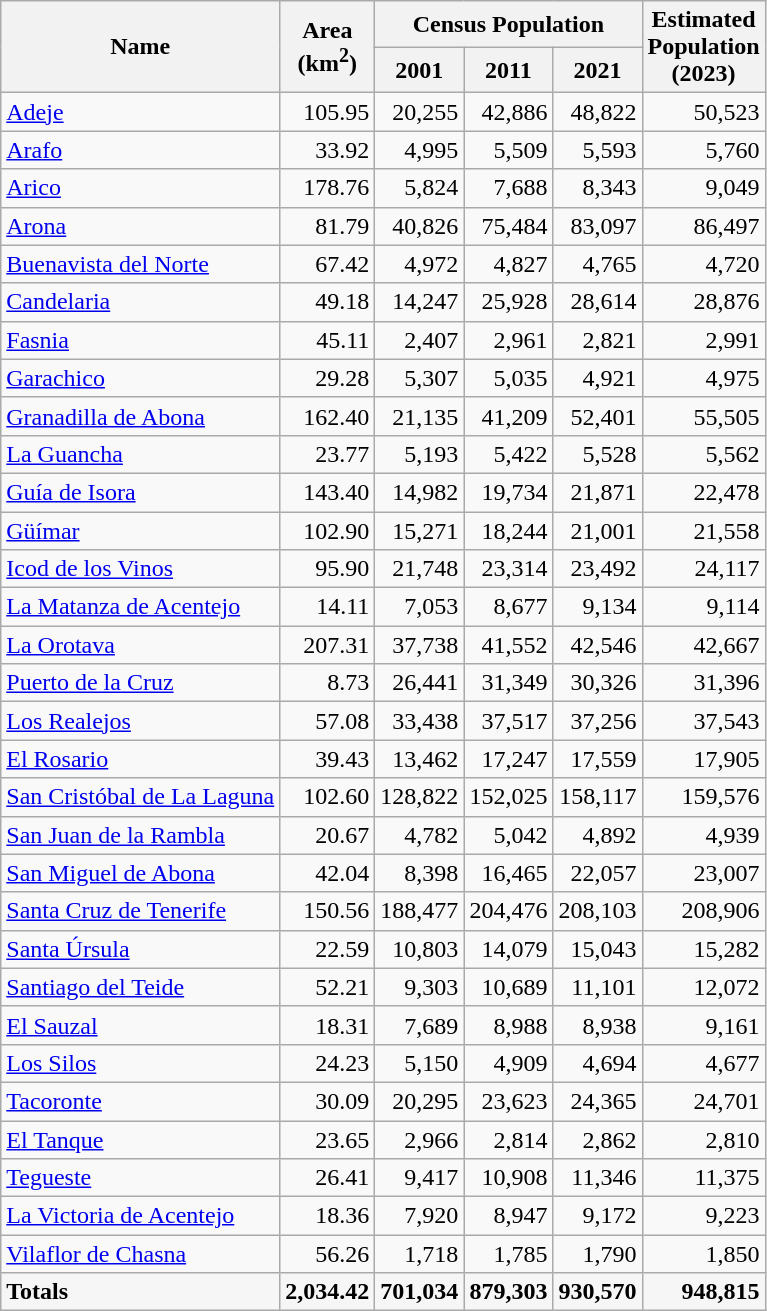<table class="wikitable sortable">
<tr>
<th rowspan="2">Name</th>
<th rowspan="2">Area<br>(km<sup>2</sup>)</th>
<th colspan="3">Census Population</th>
<th rowspan="2">Estimated<br>Population<br>(2023)</th>
</tr>
<tr>
<th>2001</th>
<th>2011</th>
<th>2021</th>
</tr>
<tr>
<td><a href='#'>Adeje</a></td>
<td align="right">105.95</td>
<td align="right">20,255</td>
<td align="right">42,886</td>
<td align="right">48,822</td>
<td align="right">50,523</td>
</tr>
<tr>
<td><a href='#'>Arafo</a></td>
<td align="right">33.92</td>
<td align="right">4,995</td>
<td align="right">5,509</td>
<td align="right">5,593</td>
<td align="right">5,760</td>
</tr>
<tr>
<td><a href='#'>Arico</a></td>
<td align="right">178.76</td>
<td align="right">5,824</td>
<td align="right">7,688</td>
<td align="right">8,343</td>
<td align="right">9,049</td>
</tr>
<tr>
<td><a href='#'>Arona</a></td>
<td align="right">81.79</td>
<td align="right">40,826</td>
<td align="right">75,484</td>
<td align="right">83,097</td>
<td align="right">86,497</td>
</tr>
<tr>
<td><a href='#'>Buenavista del Norte</a></td>
<td align="right">67.42</td>
<td align="right">4,972</td>
<td align="right">4,827</td>
<td align="right">4,765</td>
<td align="right">4,720</td>
</tr>
<tr>
<td><a href='#'>Candelaria</a></td>
<td align="right">49.18</td>
<td align="right">14,247</td>
<td align="right">25,928</td>
<td align="right">28,614</td>
<td align="right">28,876</td>
</tr>
<tr>
<td><a href='#'>Fasnia</a></td>
<td align="right">45.11</td>
<td align="right">2,407</td>
<td align="right">2,961</td>
<td align="right">2,821</td>
<td align="right">2,991</td>
</tr>
<tr>
<td><a href='#'>Garachico</a></td>
<td align="right">29.28</td>
<td align="right">5,307</td>
<td align="right">5,035</td>
<td align="right">4,921</td>
<td align="right">4,975</td>
</tr>
<tr>
<td><a href='#'>Granadilla de Abona</a></td>
<td align="right">162.40</td>
<td align="right">21,135</td>
<td align="right">41,209</td>
<td align="right">52,401</td>
<td align="right">55,505</td>
</tr>
<tr>
<td><a href='#'>La Guancha</a></td>
<td align="right">23.77</td>
<td align="right">5,193</td>
<td align="right">5,422</td>
<td align="right">5,528</td>
<td align="right">5,562</td>
</tr>
<tr>
<td><a href='#'>Guía de Isora</a></td>
<td align="right">143.40</td>
<td align="right">14,982</td>
<td align="right">19,734</td>
<td align="right">21,871</td>
<td align="right">22,478</td>
</tr>
<tr>
<td><a href='#'>Güímar</a></td>
<td align="right">102.90</td>
<td align="right">15,271</td>
<td align="right">18,244</td>
<td align="right">21,001</td>
<td align="right">21,558</td>
</tr>
<tr>
<td><a href='#'>Icod de los Vinos</a></td>
<td align="right">95.90</td>
<td align="right">21,748</td>
<td align="right">23,314</td>
<td align="right">23,492</td>
<td align="right">24,117</td>
</tr>
<tr>
<td><a href='#'>La Matanza de Acentejo</a></td>
<td align="right">14.11</td>
<td align="right">7,053</td>
<td align="right">8,677</td>
<td align="right">9,134</td>
<td align="right">9,114</td>
</tr>
<tr>
<td><a href='#'>La Orotava</a></td>
<td align="right">207.31</td>
<td align="right">37,738</td>
<td align="right">41,552</td>
<td align="right">42,546</td>
<td align="right">42,667</td>
</tr>
<tr>
<td><a href='#'>Puerto de la Cruz</a></td>
<td align="right">8.73</td>
<td align="right">26,441</td>
<td align="right">31,349</td>
<td align="right">30,326</td>
<td align="right">31,396</td>
</tr>
<tr>
<td><a href='#'>Los Realejos</a></td>
<td align="right">57.08</td>
<td align="right">33,438</td>
<td align="right">37,517</td>
<td align="right">37,256</td>
<td align="right">37,543</td>
</tr>
<tr>
<td><a href='#'>El Rosario</a></td>
<td align="right">39.43</td>
<td align="right">13,462</td>
<td align="right">17,247</td>
<td align="right">17,559</td>
<td align="right">17,905</td>
</tr>
<tr>
<td><a href='#'>San Cristóbal de La Laguna</a></td>
<td align="right">102.60</td>
<td align="right">128,822</td>
<td align="right">152,025</td>
<td align="right">158,117</td>
<td align="right">159,576</td>
</tr>
<tr>
<td><a href='#'>San Juan de la Rambla</a></td>
<td align="right">20.67</td>
<td align="right">4,782</td>
<td align="right">5,042</td>
<td align="right">4,892</td>
<td align="right">4,939</td>
</tr>
<tr>
<td><a href='#'>San Miguel de Abona</a></td>
<td align="right">42.04</td>
<td align="right">8,398</td>
<td align="right">16,465</td>
<td align="right">22,057</td>
<td align="right">23,007</td>
</tr>
<tr>
<td><a href='#'>Santa Cruz de Tenerife</a></td>
<td align="right">150.56</td>
<td align="right">188,477</td>
<td align="right">204,476</td>
<td align="right">208,103</td>
<td align="right">208,906</td>
</tr>
<tr>
<td><a href='#'>Santa Úrsula</a></td>
<td align="right">22.59</td>
<td align="right">10,803</td>
<td align="right">14,079</td>
<td align="right">15,043</td>
<td align="right">15,282</td>
</tr>
<tr>
<td><a href='#'>Santiago del Teide</a></td>
<td align="right">52.21</td>
<td align="right">9,303</td>
<td align="right">10,689</td>
<td align="right">11,101</td>
<td align="right">12,072</td>
</tr>
<tr>
<td><a href='#'>El Sauzal</a></td>
<td align="right">18.31</td>
<td align="right">7,689</td>
<td align="right">8,988</td>
<td align="right">8,938</td>
<td align="right">9,161</td>
</tr>
<tr>
<td><a href='#'>Los Silos</a></td>
<td align="right">24.23</td>
<td align="right">5,150</td>
<td align="right">4,909</td>
<td align="right">4,694</td>
<td align="right">4,677</td>
</tr>
<tr>
<td><a href='#'>Tacoronte</a></td>
<td align="right">30.09</td>
<td align="right">20,295</td>
<td align="right">23,623</td>
<td align="right">24,365</td>
<td align="right">24,701</td>
</tr>
<tr>
<td><a href='#'>El Tanque</a></td>
<td align="right">23.65</td>
<td align="right">2,966</td>
<td align="right">2,814</td>
<td align="right">2,862</td>
<td align="right">2,810</td>
</tr>
<tr>
<td><a href='#'>Tegueste</a></td>
<td align="right">26.41</td>
<td align="right">9,417</td>
<td align="right">10,908</td>
<td align="right">11,346</td>
<td align="right">11,375</td>
</tr>
<tr>
<td><a href='#'>La Victoria de Acentejo</a></td>
<td align="right">18.36</td>
<td align="right">7,920</td>
<td align="right">8,947</td>
<td align="right">9,172</td>
<td align="right">9,223</td>
</tr>
<tr>
<td><a href='#'>Vilaflor de Chasna</a></td>
<td align="right">56.26</td>
<td align="right">1,718</td>
<td align="right">1,785</td>
<td align="right">1,790</td>
<td align="right">1,850</td>
</tr>
<tr style="background-color:#F6F6F6; font-weight:bold;">
<td>Totals</td>
<td align="right">2,034.42</td>
<td align="right">701,034</td>
<td align="right">879,303</td>
<td align="right">930,570</td>
<td align="right">948,815</td>
</tr>
</table>
